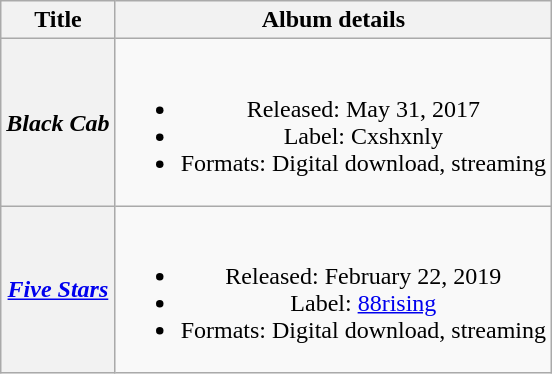<table class="wikitable plainrowheaders" style="text-align:center;">
<tr>
<th scope="col">Title</th>
<th scope="col">Album details</th>
</tr>
<tr>
<th scope="row"><em>Black Cab</em></th>
<td><br><ul><li>Released: May 31, 2017</li><li>Label: Cxshxnly</li><li>Formats: Digital download, streaming</li></ul></td>
</tr>
<tr>
<th scope="row"><em><a href='#'>Five Stars</a></em></th>
<td><br><ul><li>Released: February 22, 2019</li><li>Label: <a href='#'>88rising</a></li><li>Formats: Digital download, streaming</li></ul></td>
</tr>
</table>
